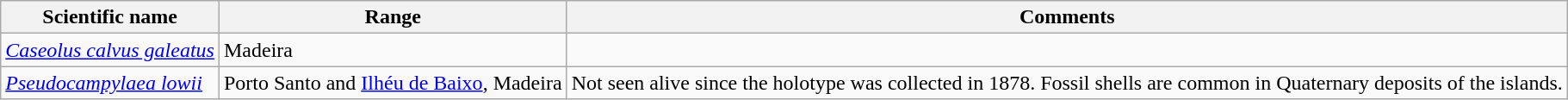<table class="wikitable">
<tr>
<th>Scientific name</th>
<th>Range</th>
<th class="unsortable">Comments</th>
</tr>
<tr>
<td><em><a href='#'>Caseolus calvus galeatus</a></em></td>
<td>Madeira</td>
<td></td>
</tr>
<tr>
<td><em><a href='#'>Pseudocampylaea lowii</a></em></td>
<td>Porto Santo and <a href='#'>Ilhéu de Baixo</a>, Madeira</td>
<td>Not seen alive since the holotype was collected in 1878. Fossil shells are common in Quaternary deposits of the islands.</td>
</tr>
</table>
